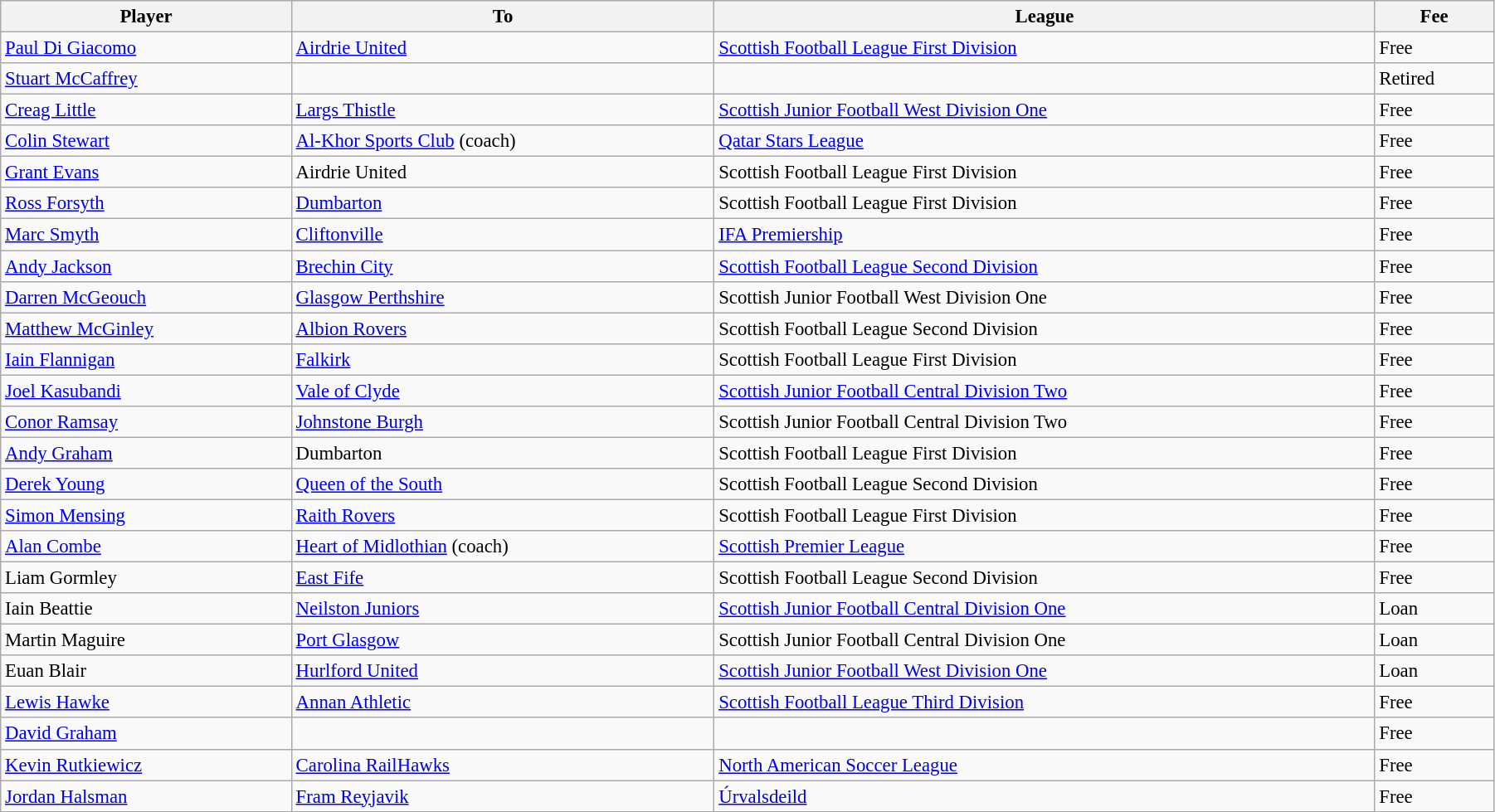<table class="wikitable" style="text-align:center; font-size:95%;width:95%; text-align:left">
<tr>
<th>Player</th>
<th>To</th>
<th>League</th>
<th>Fee</th>
</tr>
<tr>
<td> <a href='#'>Paul Di Giacomo</a></td>
<td> <a href='#'>Airdrie United</a></td>
<td><a href='#'>Scottish Football League First Division</a></td>
<td>Free</td>
</tr>
<tr>
<td> <a href='#'>Stuart McCaffrey</a></td>
<td></td>
<td></td>
<td>Retired</td>
</tr>
<tr>
<td> <a href='#'>Creag Little</a></td>
<td> <a href='#'>Largs Thistle</a></td>
<td><a href='#'>Scottish Junior Football West Division One</a></td>
<td>Free</td>
</tr>
<tr>
<td> <a href='#'>Colin Stewart</a></td>
<td> <a href='#'>Al-Khor Sports Club</a> (coach)</td>
<td><a href='#'>Qatar Stars League</a></td>
<td>Free</td>
</tr>
<tr>
<td> <a href='#'>Grant Evans</a></td>
<td> Airdrie United</td>
<td>Scottish Football League First Division</td>
<td>Free</td>
</tr>
<tr>
<td> <a href='#'>Ross Forsyth</a></td>
<td> <a href='#'>Dumbarton</a></td>
<td>Scottish Football League First Division</td>
<td>Free</td>
</tr>
<tr>
<td> <a href='#'>Marc Smyth</a></td>
<td> <a href='#'>Cliftonville</a></td>
<td><a href='#'>IFA Premiership</a></td>
<td>Free</td>
</tr>
<tr>
<td> <a href='#'>Andy Jackson</a></td>
<td> <a href='#'>Brechin City</a></td>
<td><a href='#'>Scottish Football League Second Division</a></td>
<td>Free</td>
</tr>
<tr>
<td> <a href='#'>Darren McGeouch</a></td>
<td> <a href='#'>Glasgow Perthshire</a></td>
<td>Scottish Junior Football West Division One</td>
<td>Free</td>
</tr>
<tr>
<td> <a href='#'>Matthew McGinley</a></td>
<td> <a href='#'>Albion Rovers</a></td>
<td>Scottish Football League Second Division</td>
<td>Free</td>
</tr>
<tr>
<td> <a href='#'>Iain Flannigan</a></td>
<td> <a href='#'>Falkirk</a></td>
<td>Scottish Football League First Division</td>
<td>Free</td>
</tr>
<tr>
<td> <a href='#'>Joel Kasubandi</a></td>
<td> <a href='#'>Vale of Clyde</a></td>
<td><a href='#'>Scottish Junior Football Central Division Two</a></td>
<td>Free</td>
</tr>
<tr>
<td> <a href='#'>Conor Ramsay</a></td>
<td> <a href='#'>Johnstone Burgh</a></td>
<td>Scottish Junior Football Central Division Two</td>
<td>Free</td>
</tr>
<tr>
<td> <a href='#'>Andy Graham</a></td>
<td> Dumbarton</td>
<td>Scottish Football League First Division</td>
<td>Free</td>
</tr>
<tr>
<td> <a href='#'>Derek Young</a></td>
<td> <a href='#'>Queen of the South</a></td>
<td>Scottish Football League Second Division</td>
<td>Free</td>
</tr>
<tr>
<td> <a href='#'>Simon Mensing</a></td>
<td> <a href='#'>Raith Rovers</a></td>
<td>Scottish Football League First Division</td>
<td>Free</td>
</tr>
<tr>
<td> <a href='#'>Alan Combe</a></td>
<td> <a href='#'>Heart of Midlothian</a> (coach)</td>
<td><a href='#'>Scottish Premier League</a></td>
<td>Free</td>
</tr>
<tr>
<td> Liam Gormley</td>
<td> <a href='#'>East Fife</a></td>
<td>Scottish Football League Second Division</td>
<td>Free</td>
</tr>
<tr>
<td> Iain Beattie</td>
<td> <a href='#'>Neilston Juniors</a></td>
<td><a href='#'>Scottish Junior Football Central Division One</a></td>
<td>Loan</td>
</tr>
<tr>
<td> Martin Maguire</td>
<td> <a href='#'>Port Glasgow</a></td>
<td>Scottish Junior Football Central Division One</td>
<td>Loan</td>
</tr>
<tr>
<td> Euan Blair</td>
<td> <a href='#'>Hurlford United</a></td>
<td><a href='#'>Scottish Junior Football West Division One</a></td>
<td>Loan</td>
</tr>
<tr>
<td> <a href='#'>Lewis Hawke</a></td>
<td> <a href='#'>Annan Athletic</a></td>
<td><a href='#'>Scottish Football League Third Division</a></td>
<td>Free</td>
</tr>
<tr>
<td> <a href='#'>David Graham</a></td>
<td></td>
<td></td>
<td>Free</td>
</tr>
<tr>
<td> <a href='#'>Kevin Rutkiewicz</a></td>
<td> <a href='#'>Carolina RailHawks</a></td>
<td><a href='#'>North American Soccer League</a></td>
<td>Free</td>
</tr>
<tr>
<td> <a href='#'>Jordan Halsman</a></td>
<td> <a href='#'>Fram Reyjavik</a></td>
<td><a href='#'>Úrvalsdeild</a></td>
<td>Free</td>
</tr>
</table>
